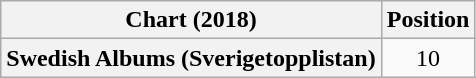<table class="wikitable plainrowheaders" style="text-align:center">
<tr>
<th scope="col">Chart (2018)</th>
<th scope="col">Position</th>
</tr>
<tr>
<th scope="row">Swedish Albums (Sverigetopplistan)</th>
<td>10</td>
</tr>
</table>
